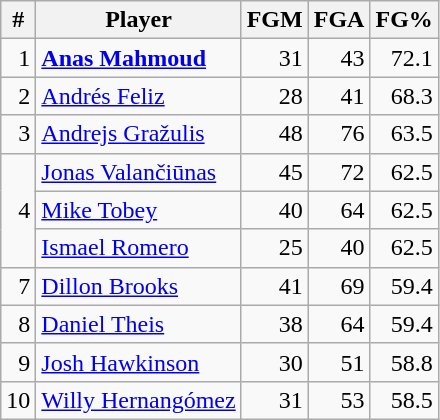<table class=wikitable style="text-align:right; display:inline-table;">
<tr>
<th>#</th>
<th>Player</th>
<th>FGM</th>
<th>FGA</th>
<th>FG%</th>
</tr>
<tr>
<td>1</td>
<td align=left> <strong><a href='#'>Anas Mahmoud</a></strong></td>
<td>31</td>
<td>43</td>
<td>72.1</td>
</tr>
<tr>
<td>2</td>
<td align=left> <a href='#'>Andrés Feliz</a></td>
<td>28</td>
<td>41</td>
<td>68.3</td>
</tr>
<tr>
<td>3</td>
<td align=left> <a href='#'>Andrejs Gražulis</a></td>
<td>48</td>
<td>76</td>
<td>63.5</td>
</tr>
<tr>
<td rowspan=3>4</td>
<td align=left> <a href='#'>Jonas Valančiūnas</a></td>
<td>45</td>
<td>72</td>
<td>62.5</td>
</tr>
<tr>
<td align=left> <a href='#'>Mike Tobey</a></td>
<td>40</td>
<td>64</td>
<td>62.5</td>
</tr>
<tr>
<td align=left> <a href='#'>Ismael Romero</a></td>
<td>25</td>
<td>40</td>
<td>62.5</td>
</tr>
<tr>
<td>7</td>
<td align=left> <a href='#'>Dillon Brooks</a></td>
<td>41</td>
<td>69</td>
<td>59.4</td>
</tr>
<tr>
<td>8</td>
<td align=left> <a href='#'>Daniel Theis</a></td>
<td>38</td>
<td>64</td>
<td>59.4</td>
</tr>
<tr>
<td>9</td>
<td align=left> <a href='#'>Josh Hawkinson</a></td>
<td>30</td>
<td>51</td>
<td>58.8</td>
</tr>
<tr>
<td>10</td>
<td align=left> <a href='#'>Willy Hernangómez</a></td>
<td>31</td>
<td>53</td>
<td>58.5</td>
</tr>
</table>
